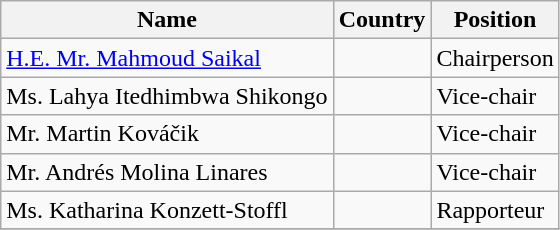<table class="wikitable">
<tr>
<th>Name</th>
<th>Country</th>
<th>Position</th>
</tr>
<tr>
<td><a href='#'>H.E. Mr. Mahmoud Saikal</a></td>
<td></td>
<td>Chairperson</td>
</tr>
<tr>
<td>Ms. Lahya Itedhimbwa Shikongo</td>
<td></td>
<td>Vice-chair</td>
</tr>
<tr>
<td>Mr. Martin Kováčik</td>
<td></td>
<td>Vice-chair</td>
</tr>
<tr>
<td>Mr. Andrés Molina Linares</td>
<td></td>
<td>Vice-chair</td>
</tr>
<tr>
<td>Ms. Katharina Konzett-Stoffl</td>
<td></td>
<td>Rapporteur</td>
</tr>
<tr>
</tr>
</table>
